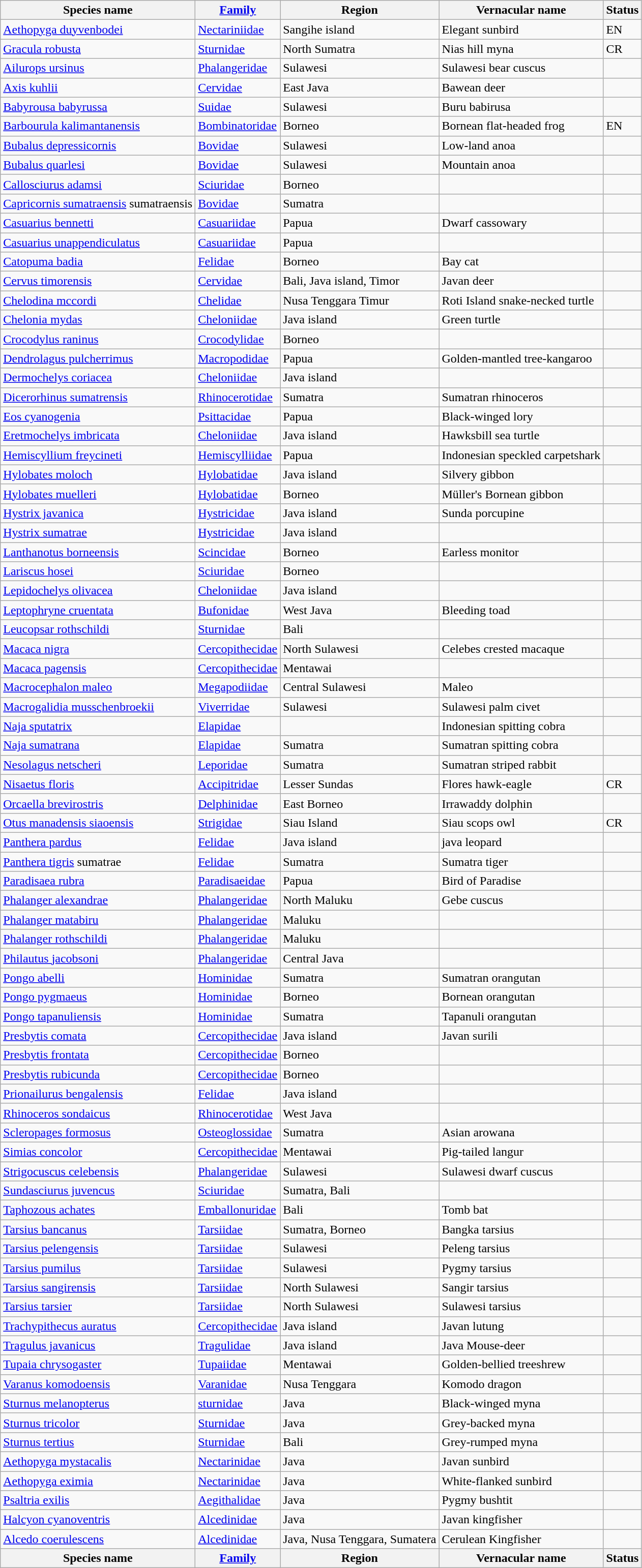<table class="wikitable sortable">
<tr>
<th>Species name</th>
<th><a href='#'>Family</a></th>
<th>Region</th>
<th>Vernacular name</th>
<th>Status</th>
</tr>
<tr>
<td><a href='#'>Aethopyga duyvenbodei</a></td>
<td><a href='#'>Nectariniidae</a></td>
<td>Sangihe island</td>
<td>Elegant sunbird</td>
<td>EN</td>
</tr>
<tr>
<td><a href='#'>Gracula robusta</a></td>
<td><a href='#'>Sturnidae</a></td>
<td>North Sumatra</td>
<td>Nias hill myna</td>
<td>CR</td>
</tr>
<tr>
<td><a href='#'>Ailurops ursinus</a></td>
<td><a href='#'>Phalangeridae</a></td>
<td>Sulawesi</td>
<td>Sulawesi bear cuscus</td>
<td></td>
</tr>
<tr>
<td><a href='#'>Axis kuhlii</a></td>
<td><a href='#'>Cervidae</a></td>
<td>East Java</td>
<td>Bawean deer</td>
<td></td>
</tr>
<tr>
<td><a href='#'>Babyrousa babyrussa</a></td>
<td><a href='#'>Suidae</a></td>
<td>Sulawesi</td>
<td>Buru babirusa</td>
<td></td>
</tr>
<tr>
<td><a href='#'>Barbourula kalimantanensis</a></td>
<td><a href='#'>Bombinatoridae</a></td>
<td>Borneo</td>
<td>Bornean flat-headed frog</td>
<td>EN</td>
</tr>
<tr>
<td><a href='#'>Bubalus depressicornis</a></td>
<td><a href='#'>Bovidae</a></td>
<td>Sulawesi</td>
<td>Low-land anoa</td>
<td></td>
</tr>
<tr>
<td><a href='#'>Bubalus quarlesi</a></td>
<td><a href='#'>Bovidae</a></td>
<td>Sulawesi</td>
<td>Mountain anoa</td>
<td></td>
</tr>
<tr>
<td><a href='#'>Callosciurus adamsi</a></td>
<td><a href='#'>Sciuridae</a></td>
<td>Borneo</td>
<td></td>
<td></td>
</tr>
<tr>
<td><a href='#'>Capricornis sumatraensis</a> sumatraensis</td>
<td><a href='#'>Bovidae</a></td>
<td>Sumatra</td>
<td></td>
<td></td>
</tr>
<tr>
<td><a href='#'>Casuarius bennetti</a></td>
<td><a href='#'>Casuariidae</a></td>
<td>Papua</td>
<td>Dwarf cassowary</td>
<td></td>
</tr>
<tr>
<td><a href='#'>Casuarius unappendiculatus</a></td>
<td><a href='#'>Casuariidae</a></td>
<td>Papua</td>
<td></td>
<td></td>
</tr>
<tr>
<td><a href='#'>Catopuma badia</a></td>
<td><a href='#'>Felidae</a></td>
<td>Borneo</td>
<td>Bay cat</td>
<td></td>
</tr>
<tr>
<td><a href='#'>Cervus timorensis</a></td>
<td><a href='#'>Cervidae</a></td>
<td>Bali, Java island, Timor</td>
<td>Javan deer</td>
<td></td>
</tr>
<tr>
<td><a href='#'>Chelodina mccordi</a></td>
<td><a href='#'>Chelidae</a></td>
<td>Nusa Tenggara Timur</td>
<td>Roti Island snake-necked turtle</td>
<td></td>
</tr>
<tr>
<td><a href='#'>Chelonia mydas</a></td>
<td><a href='#'>Cheloniidae</a></td>
<td>Java island</td>
<td>Green turtle</td>
<td></td>
</tr>
<tr>
<td><a href='#'>Crocodylus raninus</a></td>
<td><a href='#'>Crocodylidae</a></td>
<td>Borneo</td>
<td></td>
<td></td>
</tr>
<tr>
<td><a href='#'>Dendrolagus pulcherrimus</a></td>
<td><a href='#'>Macropodidae</a></td>
<td>Papua</td>
<td>Golden-mantled tree-kangaroo</td>
<td></td>
</tr>
<tr>
<td><a href='#'>Dermochelys coriacea</a></td>
<td><a href='#'>Cheloniidae</a></td>
<td>Java island</td>
<td></td>
<td></td>
</tr>
<tr>
<td><a href='#'>Dicerorhinus sumatrensis</a></td>
<td><a href='#'>Rhinocerotidae</a></td>
<td>Sumatra</td>
<td>Sumatran rhinoceros</td>
<td></td>
</tr>
<tr>
<td><a href='#'>Eos cyanogenia</a></td>
<td><a href='#'>Psittacidae</a></td>
<td>Papua</td>
<td>Black-winged lory</td>
<td></td>
</tr>
<tr>
<td><a href='#'>Eretmochelys imbricata</a></td>
<td><a href='#'>Cheloniidae</a></td>
<td>Java island</td>
<td>Hawksbill sea turtle</td>
<td></td>
</tr>
<tr>
<td><a href='#'>Hemiscyllium freycineti</a></td>
<td><a href='#'>Hemiscylliidae</a></td>
<td>Papua</td>
<td>Indonesian speckled carpetshark</td>
<td></td>
</tr>
<tr>
<td><a href='#'>Hylobates moloch</a></td>
<td><a href='#'>Hylobatidae</a></td>
<td>Java island</td>
<td>Silvery gibbon</td>
<td></td>
</tr>
<tr>
<td><a href='#'>Hylobates muelleri</a></td>
<td><a href='#'>Hylobatidae</a></td>
<td>Borneo</td>
<td>Müller's Bornean gibbon</td>
<td></td>
</tr>
<tr>
<td><a href='#'>Hystrix javanica</a></td>
<td><a href='#'>Hystricidae</a></td>
<td>Java island</td>
<td>Sunda porcupine</td>
<td></td>
</tr>
<tr>
<td><a href='#'>Hystrix sumatrae</a></td>
<td><a href='#'>Hystricidae</a></td>
<td>Java island</td>
<td></td>
<td></td>
</tr>
<tr>
<td><a href='#'>Lanthanotus borneensis</a></td>
<td><a href='#'>Scincidae</a></td>
<td>Borneo</td>
<td>Earless monitor</td>
<td></td>
</tr>
<tr>
<td><a href='#'>Lariscus hosei</a></td>
<td><a href='#'>Sciuridae</a></td>
<td>Borneo</td>
<td></td>
<td></td>
</tr>
<tr>
<td><a href='#'>Lepidochelys olivacea</a></td>
<td><a href='#'>Cheloniidae</a></td>
<td>Java island</td>
<td></td>
<td></td>
</tr>
<tr>
<td><a href='#'>Leptophryne cruentata</a></td>
<td><a href='#'>Bufonidae</a></td>
<td>West Java</td>
<td>Bleeding toad</td>
<td></td>
</tr>
<tr>
<td><a href='#'>Leucopsar rothschildi</a></td>
<td><a href='#'>Sturnidae</a></td>
<td>Bali</td>
<td></td>
<td></td>
</tr>
<tr>
<td><a href='#'>Macaca nigra</a></td>
<td><a href='#'>Cercopithecidae</a></td>
<td>North Sulawesi</td>
<td>Celebes crested macaque</td>
<td></td>
</tr>
<tr>
<td><a href='#'>Macaca pagensis</a></td>
<td><a href='#'>Cercopithecidae</a></td>
<td>Mentawai</td>
<td></td>
<td></td>
</tr>
<tr>
<td><a href='#'>Macrocephalon maleo</a></td>
<td><a href='#'>Megapodiidae</a></td>
<td>Central Sulawesi</td>
<td>Maleo</td>
<td></td>
</tr>
<tr>
<td><a href='#'>Macrogalidia musschenbroekii</a></td>
<td><a href='#'>Viverridae</a></td>
<td>Sulawesi</td>
<td>Sulawesi palm civet</td>
<td></td>
</tr>
<tr>
<td><a href='#'>Naja sputatrix</a></td>
<td><a href='#'>Elapidae</a></td>
<td></td>
<td>Indonesian spitting cobra</td>
<td></td>
</tr>
<tr>
<td><a href='#'>Naja sumatrana</a></td>
<td><a href='#'>Elapidae</a></td>
<td>Sumatra</td>
<td>Sumatran spitting cobra</td>
<td></td>
</tr>
<tr>
<td><a href='#'>Nesolagus netscheri</a></td>
<td><a href='#'>Leporidae</a></td>
<td>Sumatra</td>
<td>Sumatran striped rabbit</td>
<td></td>
</tr>
<tr>
<td><a href='#'>Nisaetus floris</a></td>
<td><a href='#'>Accipitridae</a></td>
<td>Lesser Sundas</td>
<td>Flores hawk-eagle</td>
<td>CR</td>
</tr>
<tr>
<td><a href='#'>Orcaella brevirostris</a></td>
<td><a href='#'>Delphinidae</a></td>
<td>East Borneo</td>
<td>Irrawaddy dolphin</td>
<td></td>
</tr>
<tr>
<td><a href='#'>Otus manadensis siaoensis</a></td>
<td><a href='#'>Strigidae</a></td>
<td>Siau Island</td>
<td>Siau scops owl</td>
<td>CR</td>
</tr>
<tr>
<td><a href='#'>Panthera pardus</a></td>
<td><a href='#'>Felidae</a></td>
<td>Java island</td>
<td>java leopard</td>
<td></td>
</tr>
<tr>
<td><a href='#'>Panthera tigris</a> sumatrae</td>
<td><a href='#'>Felidae</a></td>
<td>Sumatra</td>
<td>Sumatra tiger</td>
<td></td>
</tr>
<tr>
<td><a href='#'>Paradisaea rubra</a></td>
<td><a href='#'>Paradisaeidae</a></td>
<td>Papua</td>
<td>Bird of Paradise</td>
<td></td>
</tr>
<tr>
<td><a href='#'>Phalanger alexandrae</a></td>
<td><a href='#'>Phalangeridae</a></td>
<td>North Maluku</td>
<td>Gebe cuscus</td>
<td></td>
</tr>
<tr>
<td><a href='#'>Phalanger matabiru</a></td>
<td><a href='#'>Phalangeridae</a></td>
<td>Maluku</td>
<td></td>
<td></td>
</tr>
<tr>
<td><a href='#'>Phalanger rothschildi</a></td>
<td><a href='#'>Phalangeridae</a></td>
<td>Maluku</td>
<td></td>
<td></td>
</tr>
<tr>
<td><a href='#'>Philautus jacobsoni</a></td>
<td><a href='#'>Phalangeridae</a></td>
<td>Central Java</td>
<td></td>
<td></td>
</tr>
<tr>
<td><a href='#'>Pongo abelli</a></td>
<td><a href='#'>Hominidae</a></td>
<td>Sumatra</td>
<td>Sumatran orangutan</td>
<td></td>
</tr>
<tr>
<td><a href='#'>Pongo pygmaeus</a></td>
<td><a href='#'>Hominidae</a></td>
<td>Borneo</td>
<td>Bornean orangutan</td>
<td></td>
</tr>
<tr>
<td><a href='#'>Pongo tapanuliensis</a></td>
<td><a href='#'>Hominidae</a></td>
<td>Sumatra</td>
<td>Tapanuli orangutan</td>
<td></td>
</tr>
<tr>
<td><a href='#'>Presbytis comata</a></td>
<td><a href='#'>Cercopithecidae</a></td>
<td>Java island</td>
<td>Javan surili</td>
<td></td>
</tr>
<tr>
<td><a href='#'>Presbytis frontata</a></td>
<td><a href='#'>Cercopithecidae</a></td>
<td>Borneo</td>
<td></td>
<td></td>
</tr>
<tr>
<td><a href='#'>Presbytis rubicunda</a></td>
<td><a href='#'>Cercopithecidae</a></td>
<td>Borneo</td>
<td></td>
<td></td>
</tr>
<tr>
<td><a href='#'>Prionailurus bengalensis</a></td>
<td><a href='#'>Felidae</a></td>
<td>Java island</td>
<td></td>
<td></td>
</tr>
<tr>
<td><a href='#'>Rhinoceros sondaicus</a></td>
<td><a href='#'>Rhinocerotidae</a></td>
<td>West Java</td>
<td></td>
<td></td>
</tr>
<tr>
<td><a href='#'>Scleropages formosus</a></td>
<td><a href='#'>Osteoglossidae</a></td>
<td>Sumatra</td>
<td>Asian arowana</td>
<td></td>
</tr>
<tr>
<td><a href='#'>Simias concolor</a></td>
<td><a href='#'>Cercopithecidae</a></td>
<td>Mentawai</td>
<td>Pig-tailed langur</td>
<td></td>
</tr>
<tr>
<td><a href='#'>Strigocuscus celebensis</a></td>
<td><a href='#'>Phalangeridae</a></td>
<td>Sulawesi</td>
<td>Sulawesi dwarf cuscus</td>
<td></td>
</tr>
<tr>
<td><a href='#'>Sundasciurus juvencus</a></td>
<td><a href='#'>Sciuridae</a></td>
<td>Sumatra, Bali</td>
<td></td>
<td></td>
</tr>
<tr>
<td><a href='#'>Taphozous achates</a></td>
<td><a href='#'>Emballonuridae</a></td>
<td>Bali</td>
<td>Tomb bat</td>
<td></td>
</tr>
<tr>
<td><a href='#'>Tarsius bancanus</a></td>
<td><a href='#'>Tarsiidae</a></td>
<td>Sumatra, Borneo</td>
<td>Bangka tarsius</td>
<td></td>
</tr>
<tr>
<td><a href='#'>Tarsius pelengensis</a></td>
<td><a href='#'>Tarsiidae</a></td>
<td>Sulawesi</td>
<td>Peleng tarsius</td>
<td></td>
</tr>
<tr>
<td><a href='#'>Tarsius pumilus</a></td>
<td><a href='#'>Tarsiidae</a></td>
<td>Sulawesi</td>
<td>Pygmy tarsius</td>
<td></td>
</tr>
<tr>
<td><a href='#'>Tarsius sangirensis</a></td>
<td><a href='#'>Tarsiidae</a></td>
<td>North Sulawesi</td>
<td>Sangir tarsius</td>
<td></td>
</tr>
<tr>
<td><a href='#'>Tarsius tarsier</a></td>
<td><a href='#'>Tarsiidae</a></td>
<td>North Sulawesi</td>
<td>Sulawesi tarsius</td>
<td></td>
</tr>
<tr>
<td><a href='#'>Trachypithecus auratus</a></td>
<td><a href='#'>Cercopithecidae</a></td>
<td>Java island</td>
<td>Javan lutung</td>
<td></td>
</tr>
<tr>
<td><a href='#'>Tragulus javanicus</a></td>
<td><a href='#'>Tragulidae</a></td>
<td>Java island</td>
<td>Java Mouse-deer</td>
<td></td>
</tr>
<tr>
<td><a href='#'>Tupaia chrysogaster</a></td>
<td><a href='#'>Tupaiidae</a></td>
<td>Mentawai</td>
<td>Golden-bellied treeshrew</td>
<td></td>
</tr>
<tr>
<td><a href='#'>Varanus komodoensis</a></td>
<td><a href='#'>Varanidae</a></td>
<td>Nusa Tenggara</td>
<td>Komodo dragon</td>
<td></td>
</tr>
<tr>
<td><a href='#'>Sturnus melanopterus</a></td>
<td><a href='#'>sturnidae</a></td>
<td>Java</td>
<td>Black-winged myna</td>
<td></td>
</tr>
<tr>
<td><a href='#'>Sturnus tricolor</a></td>
<td><a href='#'>Sturnidae</a></td>
<td>Java</td>
<td>Grey-backed myna</td>
<td></td>
</tr>
<tr>
<td><a href='#'>Sturnus tertius</a></td>
<td><a href='#'>Sturnidae</a></td>
<td>Bali</td>
<td>Grey-rumped myna</td>
<td></td>
</tr>
<tr>
<td><a href='#'>Aethopyga mystacalis</a></td>
<td><a href='#'>Nectarinidae</a></td>
<td>Java</td>
<td>Javan sunbird</td>
<td></td>
</tr>
<tr>
<td><a href='#'>Aethopyga eximia</a></td>
<td><a href='#'>Nectarinidae</a></td>
<td>Java</td>
<td>White-flanked sunbird</td>
<td></td>
</tr>
<tr>
<td><a href='#'>Psaltria exilis</a></td>
<td><a href='#'>Aegithalidae</a></td>
<td>Java</td>
<td>Pygmy bushtit</td>
<td></td>
</tr>
<tr>
<td><a href='#'>Halcyon cyanoventris</a></td>
<td><a href='#'>Alcedinidae</a></td>
<td>Java</td>
<td>Javan kingfisher</td>
<td></td>
</tr>
<tr>
<td><a href='#'>Alcedo coerulescens</a></td>
<td><a href='#'>Alcedinidae</a></td>
<td>Java, Nusa Tenggara, Sumatera</td>
<td>Cerulean Kingfisher</td>
<td></td>
</tr>
<tr class="sortbottom">
<th>Species name</th>
<th><a href='#'>Family</a></th>
<th>Region</th>
<th>Vernacular name</th>
<th>Status</th>
</tr>
</table>
